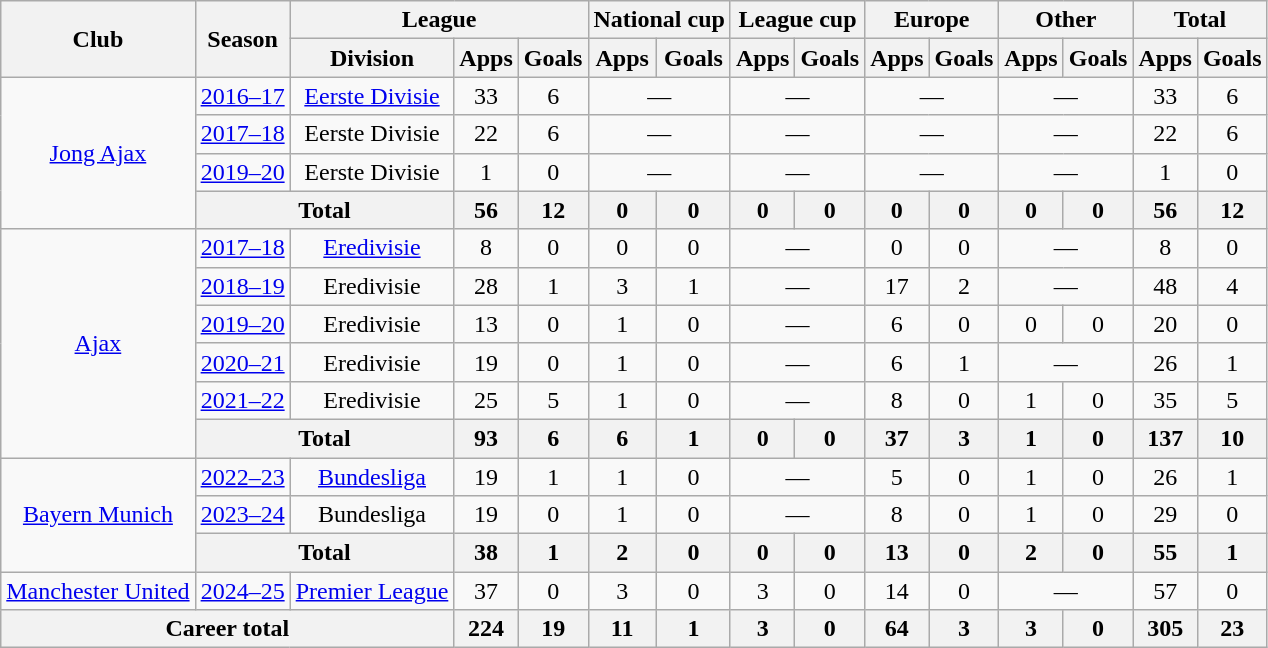<table class="wikitable" style="text-align: center">
<tr>
<th rowspan="2">Club</th>
<th rowspan="2">Season</th>
<th colspan="3">League</th>
<th colspan="2">National cup</th>
<th colspan="2">League cup</th>
<th colspan="2">Europe</th>
<th colspan="2">Other</th>
<th colspan="2">Total</th>
</tr>
<tr>
<th>Division</th>
<th>Apps</th>
<th>Goals</th>
<th>Apps</th>
<th>Goals</th>
<th>Apps</th>
<th>Goals</th>
<th>Apps</th>
<th>Goals</th>
<th>Apps</th>
<th>Goals</th>
<th>Apps</th>
<th>Goals</th>
</tr>
<tr>
<td rowspan="4"><a href='#'>Jong Ajax</a></td>
<td><a href='#'>2016–17</a></td>
<td><a href='#'>Eerste Divisie</a></td>
<td>33</td>
<td>6</td>
<td colspan="2">—</td>
<td colspan="2">—</td>
<td colspan="2">—</td>
<td colspan="2">—</td>
<td>33</td>
<td>6</td>
</tr>
<tr>
<td><a href='#'>2017–18</a></td>
<td>Eerste Divisie</td>
<td>22</td>
<td>6</td>
<td colspan="2">—</td>
<td colspan="2">—</td>
<td colspan="2">—</td>
<td colspan="2">—</td>
<td>22</td>
<td>6</td>
</tr>
<tr>
<td><a href='#'>2019–20</a></td>
<td>Eerste Divisie</td>
<td>1</td>
<td>0</td>
<td colspan="2">—</td>
<td colspan="2">—</td>
<td colspan="2">—</td>
<td colspan="2">—</td>
<td>1</td>
<td>0</td>
</tr>
<tr>
<th colspan="2">Total</th>
<th>56</th>
<th>12</th>
<th>0</th>
<th>0</th>
<th>0</th>
<th>0</th>
<th>0</th>
<th>0</th>
<th>0</th>
<th>0</th>
<th>56</th>
<th>12</th>
</tr>
<tr>
<td rowspan="6"><a href='#'>Ajax</a></td>
<td><a href='#'>2017–18</a></td>
<td><a href='#'>Eredivisie</a></td>
<td>8</td>
<td>0</td>
<td>0</td>
<td>0</td>
<td colspan="2">—</td>
<td>0</td>
<td>0</td>
<td colspan="2">—</td>
<td>8</td>
<td>0</td>
</tr>
<tr>
<td><a href='#'>2018–19</a></td>
<td>Eredivisie</td>
<td>28</td>
<td>1</td>
<td>3</td>
<td>1</td>
<td colspan="2">—</td>
<td>17</td>
<td>2</td>
<td colspan="2">—</td>
<td>48</td>
<td>4</td>
</tr>
<tr>
<td><a href='#'>2019–20</a></td>
<td>Eredivisie</td>
<td>13</td>
<td>0</td>
<td>1</td>
<td>0</td>
<td colspan="2">—</td>
<td>6</td>
<td>0</td>
<td>0</td>
<td>0</td>
<td>20</td>
<td>0</td>
</tr>
<tr>
<td><a href='#'>2020–21</a></td>
<td>Eredivisie</td>
<td>19</td>
<td>0</td>
<td>1</td>
<td>0</td>
<td colspan="2">—</td>
<td>6</td>
<td>1</td>
<td colspan="2">—</td>
<td>26</td>
<td>1</td>
</tr>
<tr>
<td><a href='#'>2021–22</a></td>
<td>Eredivisie</td>
<td>25</td>
<td>5</td>
<td>1</td>
<td>0</td>
<td colspan="2">—</td>
<td>8</td>
<td>0</td>
<td>1</td>
<td>0</td>
<td>35</td>
<td>5</td>
</tr>
<tr>
<th colspan="2">Total</th>
<th>93</th>
<th>6</th>
<th>6</th>
<th>1</th>
<th>0</th>
<th>0</th>
<th>37</th>
<th>3</th>
<th>1</th>
<th>0</th>
<th>137</th>
<th>10</th>
</tr>
<tr>
<td rowspan="3"><a href='#'>Bayern Munich</a></td>
<td><a href='#'>2022–23</a></td>
<td><a href='#'>Bundesliga</a></td>
<td>19</td>
<td>1</td>
<td>1</td>
<td>0</td>
<td colspan="2">—</td>
<td>5</td>
<td>0</td>
<td>1</td>
<td>0</td>
<td>26</td>
<td>1</td>
</tr>
<tr>
<td><a href='#'>2023–24</a></td>
<td>Bundesliga</td>
<td>19</td>
<td>0</td>
<td>1</td>
<td>0</td>
<td colspan="2">—</td>
<td>8</td>
<td>0</td>
<td>1</td>
<td>0</td>
<td>29</td>
<td>0</td>
</tr>
<tr>
<th colspan="2">Total</th>
<th>38</th>
<th>1</th>
<th>2</th>
<th>0</th>
<th>0</th>
<th>0</th>
<th>13</th>
<th>0</th>
<th>2</th>
<th>0</th>
<th>55</th>
<th>1</th>
</tr>
<tr>
<td><a href='#'>Manchester United</a></td>
<td><a href='#'>2024–25</a></td>
<td><a href='#'>Premier League</a></td>
<td>37</td>
<td>0</td>
<td>3</td>
<td>0</td>
<td>3</td>
<td>0</td>
<td>14</td>
<td>0</td>
<td colspan="2">—</td>
<td>57</td>
<td>0</td>
</tr>
<tr>
<th colspan="3">Career total</th>
<th>224</th>
<th>19</th>
<th>11</th>
<th>1</th>
<th>3</th>
<th>0</th>
<th>64</th>
<th>3</th>
<th>3</th>
<th>0</th>
<th>305</th>
<th>23</th>
</tr>
</table>
